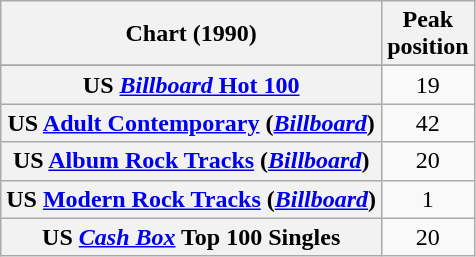<table class="wikitable sortable plainrowheaders" style="text-align:center">
<tr>
<th scope="col">Chart (1990)</th>
<th scope="col">Peak<br>position</th>
</tr>
<tr>
</tr>
<tr>
</tr>
<tr>
</tr>
<tr>
</tr>
<tr>
</tr>
<tr>
<th scope="row">US <a href='#'><em>Billboard</em> Hot 100</a></th>
<td>19</td>
</tr>
<tr>
<th scope="row">US <a href='#'>Adult Contemporary</a> (<em><a href='#'>Billboard</a></em>)</th>
<td>42</td>
</tr>
<tr>
<th scope="row">US <a href='#'>Album Rock Tracks</a> (<em><a href='#'>Billboard</a></em>)</th>
<td>20</td>
</tr>
<tr>
<th scope="row">US <a href='#'>Modern Rock Tracks</a> (<em><a href='#'>Billboard</a></em>)</th>
<td>1</td>
</tr>
<tr>
<th scope="row">US <em><a href='#'>Cash Box</a></em> Top 100 Singles</th>
<td>20</td>
</tr>
</table>
